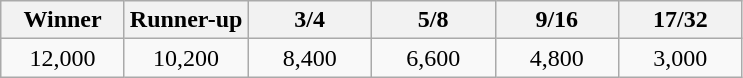<table class="wikitable">
<tr>
<th width=75>Winner</th>
<th width=75>Runner-up</th>
<th width=75>3/4</th>
<th width=75>5/8</th>
<th width=75>9/16</th>
<th width=75>17/32</th>
</tr>
<tr>
<td align=center>12,000</td>
<td align=center>10,200</td>
<td align=center>8,400</td>
<td align=center>6,600</td>
<td align=center>4,800</td>
<td align=center>3,000</td>
</tr>
</table>
